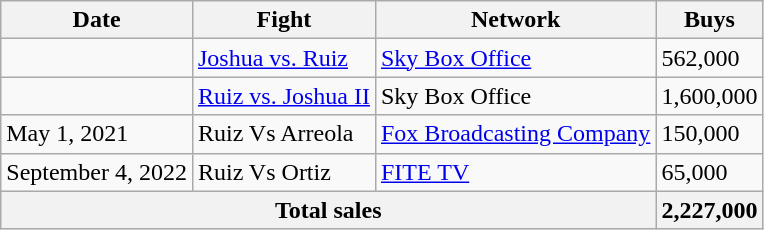<table class="wikitable">
<tr>
<th>Date</th>
<th>Fight</th>
<th>Network</th>
<th>Buys</th>
</tr>
<tr>
<td></td>
<td><a href='#'>Joshua vs. Ruiz</a></td>
<td><a href='#'>Sky Box Office</a></td>
<td>562,000</td>
</tr>
<tr>
<td></td>
<td><a href='#'>Ruiz vs. Joshua II</a></td>
<td>Sky Box Office</td>
<td>1,600,000</td>
</tr>
<tr>
<td>May 1, 2021</td>
<td>Ruiz Vs Arreola</td>
<td><a href='#'>Fox Broadcasting Company</a></td>
<td>150,000</td>
</tr>
<tr>
<td>September 4, 2022</td>
<td>Ruiz Vs Ortiz</td>
<td><a href='#'>FITE TV</a></td>
<td>65,000</td>
</tr>
<tr>
<th colspan="3">Total sales</th>
<th>2,227,000</th>
</tr>
</table>
